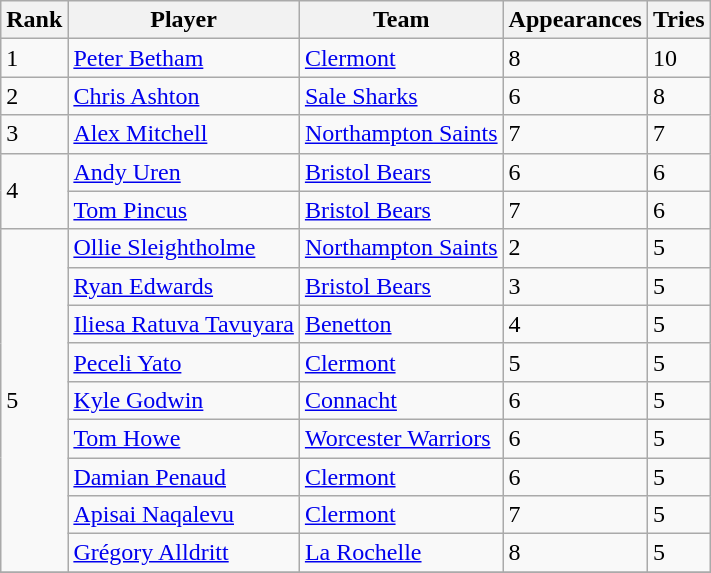<table class="wikitable">
<tr>
<th>Rank</th>
<th>Player</th>
<th>Team</th>
<th>Appearances</th>
<th>Tries</th>
</tr>
<tr>
<td>1</td>
<td> <a href='#'>Peter Betham</a></td>
<td><a href='#'>Clermont</a></td>
<td>8</td>
<td>10</td>
</tr>
<tr>
<td>2</td>
<td> <a href='#'>Chris Ashton</a></td>
<td><a href='#'>Sale Sharks</a></td>
<td>6</td>
<td>8</td>
</tr>
<tr>
<td>3</td>
<td> <a href='#'>Alex Mitchell</a></td>
<td><a href='#'>Northampton Saints</a></td>
<td>7</td>
<td>7</td>
</tr>
<tr>
<td rowspan=2>4</td>
<td> <a href='#'>Andy Uren</a></td>
<td><a href='#'>Bristol Bears</a></td>
<td>6</td>
<td>6</td>
</tr>
<tr>
<td> <a href='#'>Tom Pincus</a></td>
<td><a href='#'>Bristol Bears</a></td>
<td>7</td>
<td>6</td>
</tr>
<tr>
<td rowspan=9>5</td>
<td> <a href='#'>Ollie Sleightholme</a></td>
<td><a href='#'>Northampton Saints</a></td>
<td>2</td>
<td>5</td>
</tr>
<tr>
<td> <a href='#'>Ryan Edwards</a></td>
<td><a href='#'>Bristol Bears</a></td>
<td>3</td>
<td>5</td>
</tr>
<tr>
<td> <a href='#'>Iliesa Ratuva Tavuyara</a></td>
<td><a href='#'>Benetton</a></td>
<td>4</td>
<td>5</td>
</tr>
<tr>
<td> <a href='#'>Peceli Yato</a></td>
<td><a href='#'>Clermont</a></td>
<td>5</td>
<td>5</td>
</tr>
<tr>
<td> <a href='#'>Kyle Godwin</a></td>
<td><a href='#'>Connacht</a></td>
<td>6</td>
<td>5</td>
</tr>
<tr>
<td> <a href='#'>Tom Howe</a></td>
<td><a href='#'>Worcester Warriors</a></td>
<td>6</td>
<td>5</td>
</tr>
<tr>
<td> <a href='#'>Damian Penaud</a></td>
<td><a href='#'>Clermont</a></td>
<td>6</td>
<td>5</td>
</tr>
<tr>
<td> <a href='#'>Apisai Naqalevu</a></td>
<td><a href='#'>Clermont</a></td>
<td>7</td>
<td>5</td>
</tr>
<tr>
<td> <a href='#'>Grégory Alldritt</a></td>
<td><a href='#'>La Rochelle</a></td>
<td>8</td>
<td>5</td>
</tr>
<tr>
</tr>
</table>
